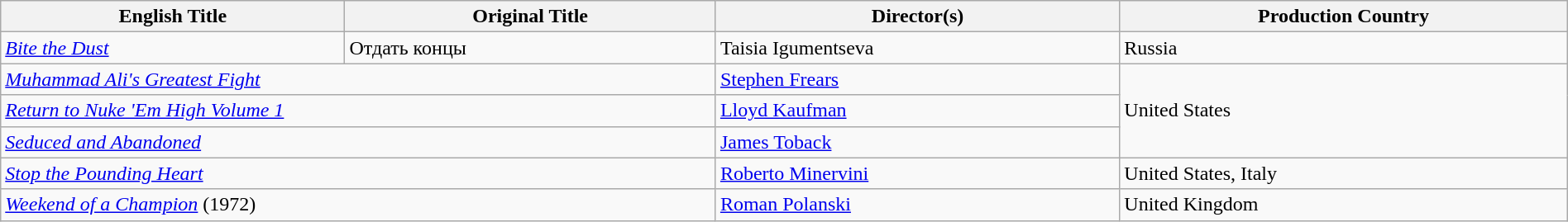<table class="wikitable" width="100%" cellpadding="5">
<tr>
<th scope="col">English Title</th>
<th scope="col">Original Title</th>
<th scope="col">Director(s)</th>
<th scope="col">Production Country</th>
</tr>
<tr>
<td><em><a href='#'>Bite the Dust</a></em></td>
<td>Отдать концы</td>
<td data-sort-value="Igumentseva">Taisia Igumentseva</td>
<td>Russia</td>
</tr>
<tr>
<td colspan=2><em><a href='#'>Muhammad Ali's Greatest Fight</a></em></td>
<td data-sort-value="Frears"><a href='#'>Stephen Frears</a></td>
<td rowspan="3">United States</td>
</tr>
<tr>
<td colspan=2><em><a href='#'>Return to Nuke 'Em High Volume 1</a></em></td>
<td data-sort-value="Kaufman"><a href='#'>Lloyd Kaufman</a></td>
</tr>
<tr>
<td colspan=2><em><a href='#'>Seduced and Abandoned</a></em></td>
<td data-sort-value="Toback"><a href='#'>James Toback</a></td>
</tr>
<tr>
<td colspan=2><em><a href='#'>Stop the Pounding Heart</a></em></td>
<td data-sort-value="Minervini"><a href='#'>Roberto Minervini</a></td>
<td>United States, Italy</td>
</tr>
<tr>
<td colspan=2><em><a href='#'>Weekend of a Champion</a></em> (1972)</td>
<td data-sort-value="Simon"><a href='#'>Roman Polanski</a></td>
<td>United Kingdom</td>
</tr>
</table>
